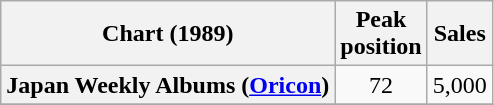<table class="wikitable sortable plainrowheaders" style="text-align:center;">
<tr>
<th scope="col">Chart (1989)</th>
<th scope="col">Peak<br>position</th>
<th scope="col">Sales</th>
</tr>
<tr>
<th scope="row">Japan Weekly Albums (<a href='#'>Oricon</a>)</th>
<td style="text-align:center;">72</td>
<td style="text-align:left;">5,000</td>
</tr>
<tr>
</tr>
</table>
